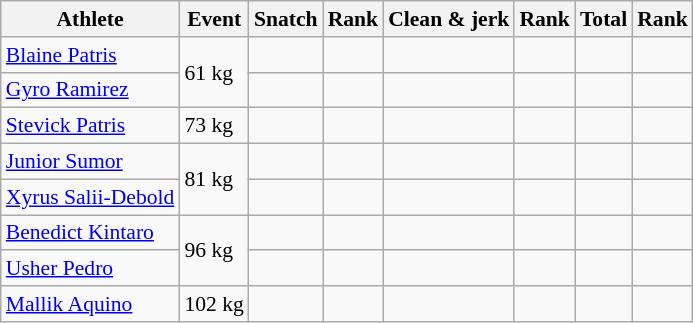<table class="wikitable" style="font-size:90%;text-align:center">
<tr>
<th>Athlete</th>
<th>Event</th>
<th>Snatch</th>
<th>Rank</th>
<th>Clean & jerk</th>
<th>Rank</th>
<th>Total</th>
<th>Rank</th>
</tr>
<tr align=center>
<td align=left><a href='#'>Blaine Patris</a></td>
<td align=left rowspan=2>61 kg</td>
<td></td>
<td></td>
<td></td>
<td></td>
<td></td>
<td></td>
</tr>
<tr align=center>
<td align=left><a href='#'>Gyro Ramirez</a></td>
<td></td>
<td></td>
<td></td>
<td></td>
<td></td>
<td></td>
</tr>
<tr align=center>
<td align=left><a href='#'>Stevick Patris</a></td>
<td align=left>73 kg</td>
<td></td>
<td></td>
<td></td>
<td></td>
<td></td>
<td></td>
</tr>
<tr align=center>
<td align=left><a href='#'>Junior Sumor</a></td>
<td align=left rowspan=2>81 kg</td>
<td></td>
<td></td>
<td></td>
<td></td>
<td></td>
<td></td>
</tr>
<tr align=center>
<td align=left><a href='#'>Xyrus Salii-Debold</a></td>
<td></td>
<td></td>
<td></td>
<td></td>
<td></td>
<td></td>
</tr>
<tr align=center>
<td align=left><a href='#'>Benedict Kintaro</a></td>
<td align=left rowspan=2>96 kg</td>
<td></td>
<td></td>
<td></td>
<td></td>
<td></td>
<td></td>
</tr>
<tr align=center>
<td align=left><a href='#'>Usher Pedro</a></td>
<td></td>
<td></td>
<td></td>
<td></td>
<td></td>
<td></td>
</tr>
<tr align=center>
<td align=left><a href='#'>Mallik Aquino</a></td>
<td align=left>102 kg</td>
<td></td>
<td></td>
<td></td>
<td></td>
<td></td>
<td></td>
</tr>
</table>
